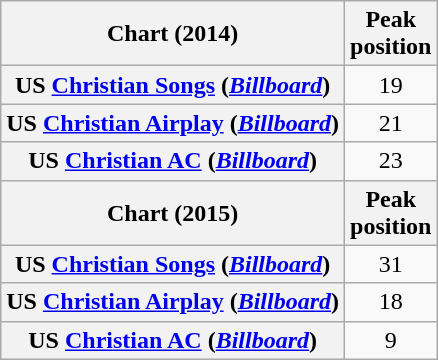<table class="wikitable sortable plainrowheaders" style="text-align:center">
<tr>
<th scope="col">Chart (2014)</th>
<th scope="col">Peak<br>position</th>
</tr>
<tr>
<th scope="row">US <a href='#'>Christian Songs</a> (<em><a href='#'>Billboard</a></em>)</th>
<td>19</td>
</tr>
<tr>
<th scope="row">US <a href='#'>Christian Airplay</a> (<em><a href='#'>Billboard</a></em>)</th>
<td>21</td>
</tr>
<tr>
<th scope="row">US <a href='#'>Christian AC</a> (<em><a href='#'>Billboard</a></em>)</th>
<td>23</td>
</tr>
<tr>
<th scope="col">Chart (2015)</th>
<th scope="col">Peak<br>position</th>
</tr>
<tr>
<th scope="row">US <a href='#'>Christian Songs</a> (<em><a href='#'>Billboard</a></em>)</th>
<td>31</td>
</tr>
<tr>
<th scope="row">US <a href='#'>Christian Airplay</a> (<em><a href='#'>Billboard</a></em>)</th>
<td>18</td>
</tr>
<tr>
<th scope="row">US <a href='#'>Christian AC</a> (<em><a href='#'>Billboard</a></em>)</th>
<td>9</td>
</tr>
</table>
